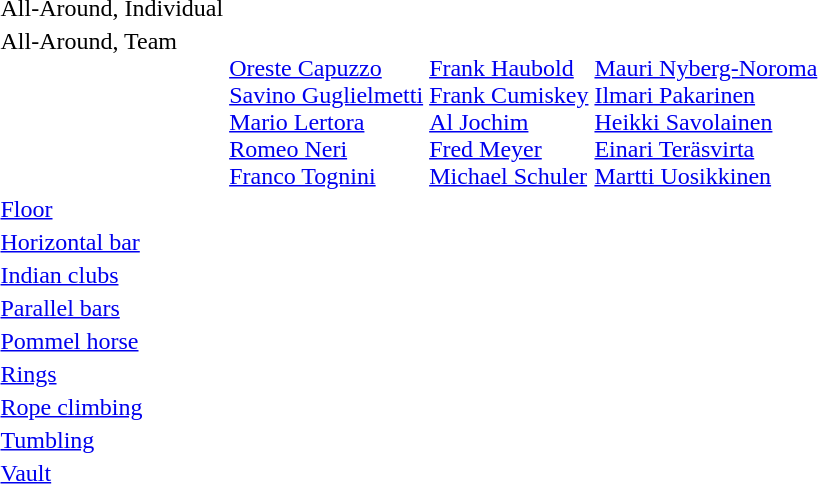<table>
<tr>
<td>All-Around, Individual<br></td>
<td></td>
<td></td>
<td></td>
</tr>
<tr valign=top>
<td>All-Around, Team<br></td>
<td><br><a href='#'>Oreste Capuzzo</a><br><a href='#'>Savino Guglielmetti</a><br><a href='#'>Mario Lertora</a><br><a href='#'>Romeo Neri</a><br><a href='#'>Franco Tognini</a></td>
<td><br><a href='#'>Frank Haubold</a><br><a href='#'>Frank Cumiskey</a><br><a href='#'>Al Jochim</a><br><a href='#'>Fred Meyer</a><br><a href='#'>Michael Schuler</a></td>
<td><br><a href='#'>Mauri Nyberg-Noroma</a><br><a href='#'>Ilmari Pakarinen</a><br><a href='#'>Heikki Savolainen</a><br><a href='#'>Einari Teräsvirta</a><br><a href='#'>Martti Uosikkinen</a></td>
</tr>
<tr>
<td><a href='#'>Floor</a> <br></td>
<td></td>
<td></td>
<td></td>
</tr>
<tr>
<td><a href='#'>Horizontal bar</a><br></td>
<td></td>
<td></td>
<td></td>
</tr>
<tr>
<td><a href='#'>Indian clubs</a><br></td>
<td></td>
<td></td>
<td></td>
</tr>
<tr>
<td><a href='#'>Parallel bars</a><br></td>
<td></td>
<td></td>
<td></td>
</tr>
<tr>
<td><a href='#'>Pommel horse</a><br></td>
<td></td>
<td></td>
<td></td>
</tr>
<tr>
<td><a href='#'>Rings</a><br></td>
<td></td>
<td></td>
<td></td>
</tr>
<tr>
<td><a href='#'>Rope climbing</a><br></td>
<td></td>
<td></td>
<td></td>
</tr>
<tr>
<td><a href='#'>Tumbling</a><br></td>
<td></td>
<td></td>
<td></td>
</tr>
<tr>
<td><a href='#'>Vault</a><br></td>
<td></td>
<td></td>
<td></td>
</tr>
</table>
